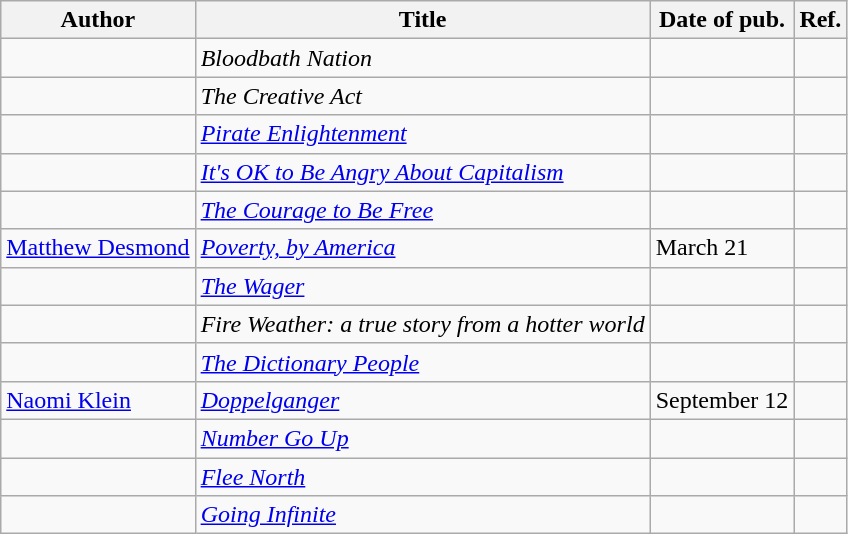<table class="wikitable sortable">
<tr>
<th>Author</th>
<th>Title</th>
<th>Date of pub.</th>
<th>Ref.</th>
</tr>
<tr>
<td></td>
<td><em>Bloodbath Nation</em></td>
<td></td>
<td></td>
</tr>
<tr>
<td></td>
<td><em>The Creative Act</em></td>
<td></td>
<td></td>
</tr>
<tr>
<td></td>
<td><em><a href='#'>Pirate Enlightenment</a></em></td>
<td></td>
<td></td>
</tr>
<tr>
<td></td>
<td><em><a href='#'>It's OK to Be Angry About Capitalism</a></em></td>
<td></td>
<td></td>
</tr>
<tr>
<td></td>
<td><em><a href='#'>The Courage to Be Free</a></em></td>
<td></td>
<td></td>
</tr>
<tr>
<td><a href='#'>Matthew Desmond</a></td>
<td><em><a href='#'>Poverty, by America</a></em></td>
<td>March 21</td>
<td></td>
</tr>
<tr>
<td></td>
<td><em><a href='#'>The Wager</a></em></td>
<td></td>
<td></td>
</tr>
<tr>
<td></td>
<td><em>Fire Weather: a true story from a hotter world</em></td>
<td></td>
<td></td>
</tr>
<tr>
<td></td>
<td><em><a href='#'>The Dictionary People</a></em></td>
<td></td>
<td></td>
</tr>
<tr>
<td><a href='#'>Naomi Klein</a></td>
<td><a href='#'><em>Doppelganger</em></a></td>
<td>September 12</td>
<td></td>
</tr>
<tr>
<td></td>
<td><em><a href='#'>Number Go Up</a></em></td>
<td></td>
<td></td>
</tr>
<tr>
<td></td>
<td><em><a href='#'>Flee North</a></em></td>
<td></td>
<td></td>
</tr>
<tr>
<td></td>
<td><em><a href='#'>Going Infinite</a></em></td>
<td></td>
<td></td>
</tr>
</table>
